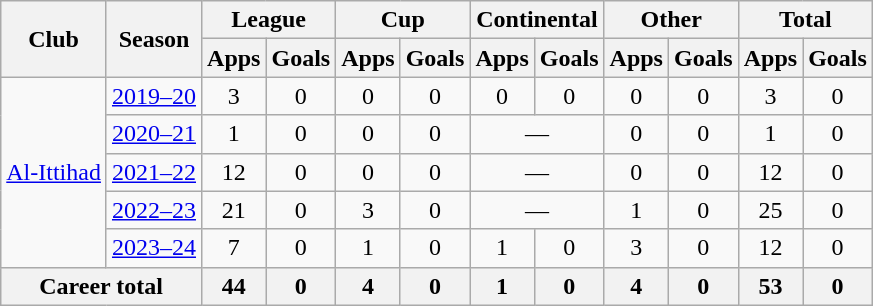<table class="wikitable" style="text-align: center">
<tr>
<th rowspan="2">Club</th>
<th rowspan="2">Season</th>
<th colspan="2">League</th>
<th colspan="2">Cup</th>
<th colspan="2">Continental</th>
<th colspan="2">Other</th>
<th colspan="2">Total</th>
</tr>
<tr>
<th>Apps</th>
<th>Goals</th>
<th>Apps</th>
<th>Goals</th>
<th>Apps</th>
<th>Goals</th>
<th>Apps</th>
<th>Goals</th>
<th>Apps</th>
<th>Goals</th>
</tr>
<tr>
<td rowspan="5"><a href='#'>Al-Ittihad</a></td>
<td><a href='#'>2019–20</a></td>
<td>3</td>
<td>0</td>
<td>0</td>
<td>0</td>
<td>0</td>
<td>0</td>
<td>0</td>
<td>0</td>
<td>3</td>
<td>0</td>
</tr>
<tr>
<td><a href='#'>2020–21</a></td>
<td>1</td>
<td>0</td>
<td>0</td>
<td>0</td>
<td colspan=2>—</td>
<td>0</td>
<td>0</td>
<td>1</td>
<td>0</td>
</tr>
<tr>
<td><a href='#'>2021–22</a></td>
<td>12</td>
<td>0</td>
<td>0</td>
<td>0</td>
<td colspan=2>—</td>
<td>0</td>
<td>0</td>
<td>12</td>
<td>0</td>
</tr>
<tr>
<td><a href='#'>2022–23</a></td>
<td>21</td>
<td>0</td>
<td>3</td>
<td>0</td>
<td colspan=2>—</td>
<td>1</td>
<td>0</td>
<td>25</td>
<td>0</td>
</tr>
<tr>
<td><a href='#'>2023–24</a></td>
<td>7</td>
<td>0</td>
<td>1</td>
<td>0</td>
<td>1</td>
<td>0</td>
<td>3</td>
<td>0</td>
<td>12</td>
<td>0</td>
</tr>
<tr>
<th colspan=2>Career total</th>
<th>44</th>
<th>0</th>
<th>4</th>
<th>0</th>
<th>1</th>
<th>0</th>
<th>4</th>
<th>0</th>
<th>53</th>
<th>0</th>
</tr>
</table>
